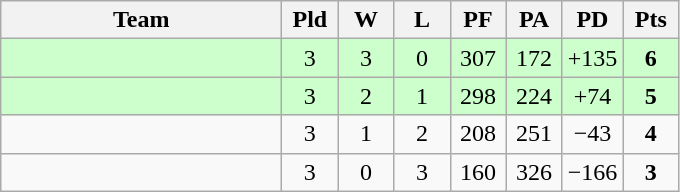<table class=wikitable style="text-align:center">
<tr>
<th width=180>Team</th>
<th width=30>Pld</th>
<th width=30>W</th>
<th width=30>L</th>
<th width=30>PF</th>
<th width=30>PA</th>
<th width=30>PD</th>
<th width=30>Pts</th>
</tr>
<tr bgcolor="#ccffcc">
<td align=left></td>
<td>3</td>
<td>3</td>
<td>0</td>
<td>307</td>
<td>172</td>
<td>+135</td>
<td><strong>6</strong></td>
</tr>
<tr bgcolor="#ccffcc">
<td align=left></td>
<td>3</td>
<td>2</td>
<td>1</td>
<td>298</td>
<td>224</td>
<td>+74</td>
<td><strong>5</strong></td>
</tr>
<tr align=center>
<td align=left></td>
<td>3</td>
<td>1</td>
<td>2</td>
<td>208</td>
<td>251</td>
<td>−43</td>
<td><strong>4</strong></td>
</tr>
<tr align=center>
<td align=left></td>
<td>3</td>
<td>0</td>
<td>3</td>
<td>160</td>
<td>326</td>
<td>−166</td>
<td><strong>3</strong></td>
</tr>
</table>
